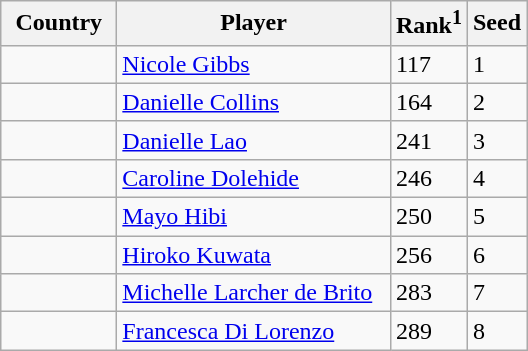<table class="sortable wikitable">
<tr>
<th style="width:70px;">Country</th>
<th style="width:175px;">Player</th>
<th>Rank<sup>1</sup></th>
<th>Seed</th>
</tr>
<tr>
<td></td>
<td><a href='#'>Nicole Gibbs</a></td>
<td>117</td>
<td>1</td>
</tr>
<tr>
<td></td>
<td><a href='#'>Danielle Collins</a></td>
<td>164</td>
<td>2</td>
</tr>
<tr>
<td></td>
<td><a href='#'>Danielle Lao</a></td>
<td>241</td>
<td>3</td>
</tr>
<tr>
<td></td>
<td><a href='#'>Caroline Dolehide</a></td>
<td>246</td>
<td>4</td>
</tr>
<tr>
<td></td>
<td><a href='#'>Mayo Hibi</a></td>
<td>250</td>
<td>5</td>
</tr>
<tr>
<td></td>
<td><a href='#'>Hiroko Kuwata</a></td>
<td>256</td>
<td>6</td>
</tr>
<tr>
<td></td>
<td><a href='#'>Michelle Larcher de Brito</a></td>
<td>283</td>
<td>7</td>
</tr>
<tr>
<td></td>
<td><a href='#'>Francesca Di Lorenzo</a></td>
<td>289</td>
<td>8</td>
</tr>
</table>
